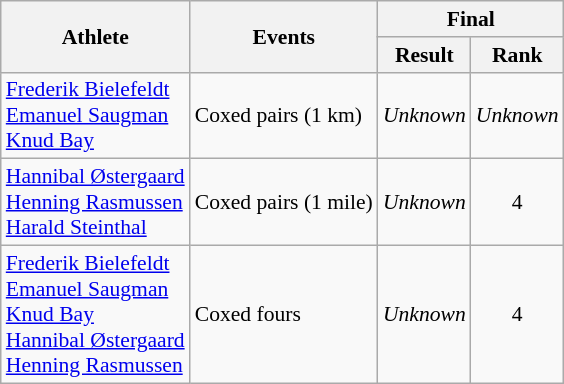<table class=wikitable style="font-size:90%">
<tr>
<th rowspan="2">Athlete</th>
<th rowspan="2">Events</th>
<th colspan="2">Final</th>
</tr>
<tr>
<th>Result</th>
<th>Rank</th>
</tr>
<tr>
<td><a href='#'>Frederik Bielefeldt</a><br><a href='#'>Emanuel Saugman</a><br><a href='#'>Knud Bay</a></td>
<td>Coxed pairs (1 km)</td>
<td align="center"><em>Unknown</em></td>
<td align="center"><em>Unknown</em></td>
</tr>
<tr>
<td><a href='#'>Hannibal Østergaard</a><br><a href='#'>Henning Rasmussen</a><br><a href='#'>Harald Steinthal</a></td>
<td>Coxed pairs (1 mile)</td>
<td align="center"><em>Unknown</em></td>
<td align="center">4</td>
</tr>
<tr>
<td><a href='#'>Frederik Bielefeldt</a><br><a href='#'>Emanuel Saugman</a><br><a href='#'>Knud Bay</a><br><a href='#'>Hannibal Østergaard</a><br><a href='#'>Henning Rasmussen</a></td>
<td>Coxed fours</td>
<td align="center"><em>Unknown</em></td>
<td align="center">4</td>
</tr>
</table>
